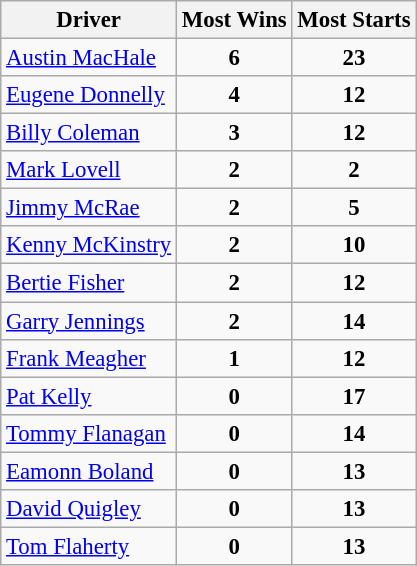<table class="wikitable sortable" style="font-size:95%;">
<tr>
<th>Driver</th>
<th>Most Wins</th>
<th>Most Starts</th>
</tr>
<tr>
<td><a href='#'>Austin MacHale</a></td>
<td style="text-align:center; font-weight: bold;">6</td>
<td style="text-align:center; font-weight: bold;">23</td>
</tr>
<tr>
<td><a href='#'>Eugene Donnelly</a></td>
<td style="text-align:center; font-weight: bold;">4</td>
<td style="text-align:center; font-weight: bold;">12</td>
</tr>
<tr>
<td><a href='#'>Billy Coleman</a></td>
<td style="text-align:center; font-weight: bold;">3</td>
<td style="text-align:center; font-weight: bold;">12</td>
</tr>
<tr>
<td><a href='#'>Mark Lovell</a></td>
<td style="text-align:center; font-weight: bold;">2</td>
<td style="text-align:center; font-weight: bold;">2</td>
</tr>
<tr>
<td><a href='#'>Jimmy McRae</a></td>
<td style="text-align:center; font-weight: bold;">2</td>
<td style="text-align:center; font-weight: bold;">5</td>
</tr>
<tr>
<td><a href='#'>Kenny McKinstry</a></td>
<td style="text-align:center; font-weight: bold;">2</td>
<td style="text-align:center; font-weight: bold;">10</td>
</tr>
<tr>
<td><a href='#'>Bertie Fisher</a></td>
<td style="text-align:center; font-weight: bold;">2</td>
<td style="text-align:center; font-weight: bold;">12</td>
</tr>
<tr>
<td><a href='#'>Garry Jennings</a></td>
<td style="text-align:center; font-weight: bold;">2</td>
<td style="text-align:center; font-weight: bold;">14</td>
</tr>
<tr>
<td><a href='#'>Frank Meagher</a></td>
<td style="text-align:center; font-weight: bold;">1</td>
<td style="text-align:center; font-weight: bold;">12</td>
</tr>
<tr>
<td><a href='#'>Pat Kelly</a></td>
<td style="text-align:center; font-weight: bold;">0</td>
<td style="text-align:center; font-weight: bold;">17</td>
</tr>
<tr>
<td><a href='#'>Tommy Flanagan</a></td>
<td style="text-align:center; font-weight: bold;">0</td>
<td style="text-align:center; font-weight: bold;">14</td>
</tr>
<tr>
<td><a href='#'>Eamonn Boland</a></td>
<td style="text-align:center; font-weight: bold;">0</td>
<td style="text-align:center; font-weight: bold;">13</td>
</tr>
<tr>
<td><a href='#'>David Quigley</a></td>
<td style="text-align:center; font-weight: bold;">0</td>
<td style="text-align:center; font-weight: bold;">13</td>
</tr>
<tr>
<td><a href='#'>Tom Flaherty</a></td>
<td style="text-align:center; font-weight: bold;">0</td>
<td style="text-align:center; font-weight: bold;">13</td>
</tr>
</table>
